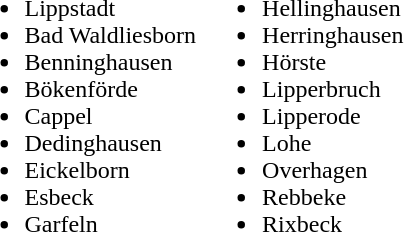<table>
<tr>
<td valign="top"><br><ul><li>Lippstadt</li><li>Bad Waldliesborn</li><li>Benninghausen</li><li>Bökenförde</li><li>Cappel</li><li>Dedinghausen</li><li>Eickelborn</li><li>Esbeck</li><li>Garfeln</li></ul></td>
<td valign="top"><br><ul><li>Hellinghausen</li><li>Herringhausen</li><li>Hörste</li><li>Lipperbruch</li><li>Lipperode</li><li>Lohe</li><li>Overhagen</li><li>Rebbeke</li><li>Rixbeck</li></ul></td>
</tr>
</table>
